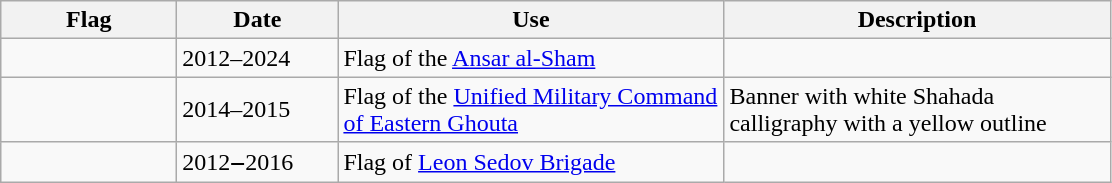<table class="wikitable">
<tr>
<th style="width:110px;">Flag</th>
<th style="width:100px;">Date</th>
<th style="width:250px;">Use</th>
<th style="width:250px;">Description</th>
</tr>
<tr>
<td></td>
<td>2012–2024</td>
<td>Flag of the <a href='#'>Ansar al-Sham</a></td>
<td></td>
</tr>
<tr>
<td></td>
<td>2014–2015</td>
<td>Flag of the <a href='#'>Unified Military Command of Eastern Ghouta</a></td>
<td>Banner with white Shahada calligraphy with a yellow outline</td>
</tr>
<tr>
<td></td>
<td>2012‒2016</td>
<td>Flag of <a href='#'>Leon Sedov Brigade</a></td>
<td></td>
</tr>
</table>
